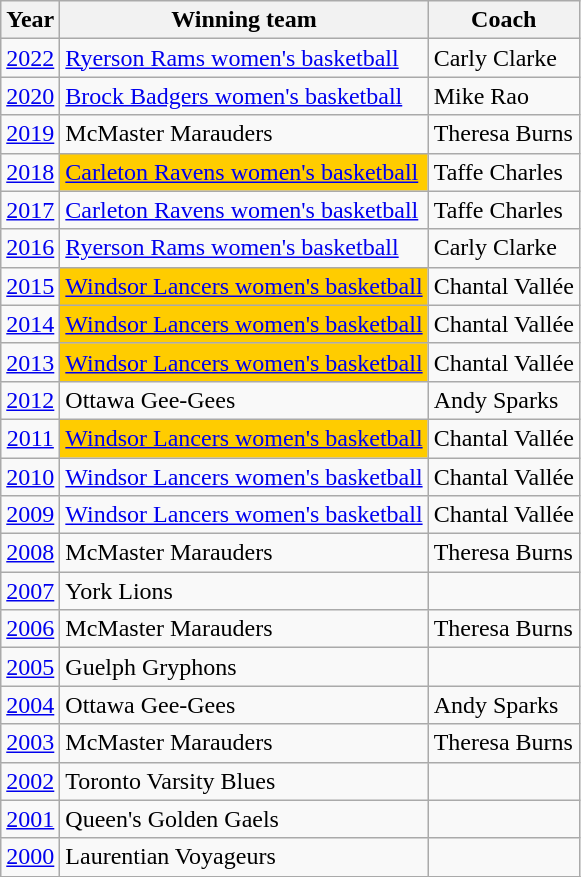<table class="wikitable sortable">
<tr>
<th>Year</th>
<th>Winning team</th>
<th>Coach</th>
</tr>
<tr>
<td align="center"><a href='#'>2022</a></td>
<td><a href='#'>Ryerson Rams women's basketball</a></td>
<td>Carly Clarke</td>
</tr>
<tr>
<td align="center"><a href='#'>2020</a></td>
<td><a href='#'>Brock Badgers women's basketball</a></td>
<td>Mike Rao</td>
</tr>
<tr>
<td align="center"><a href='#'>2019</a></td>
<td>McMaster Marauders</td>
<td>Theresa Burns</td>
</tr>
<tr>
<td align="center"><a href='#'>2018</a></td>
<td style="background:#fc0;"><a href='#'>Carleton Ravens women's basketball</a></td>
<td>Taffe Charles</td>
</tr>
<tr>
<td align="center"><a href='#'>2017</a></td>
<td><a href='#'>Carleton Ravens women's basketball</a></td>
<td>Taffe Charles</td>
</tr>
<tr>
<td align="center"><a href='#'>2016</a></td>
<td><a href='#'>Ryerson Rams women's basketball</a></td>
<td>Carly Clarke</td>
</tr>
<tr>
<td align="center"><a href='#'>2015</a></td>
<td style="background:#fc0;"><a href='#'>Windsor Lancers women's basketball</a></td>
<td>Chantal Vallée</td>
</tr>
<tr>
<td align="center"><a href='#'>2014</a></td>
<td style="background:#fc0;"><a href='#'>Windsor Lancers women's basketball</a></td>
<td>Chantal Vallée</td>
</tr>
<tr>
<td align="center"><a href='#'>2013</a></td>
<td style="background:#fc0;"><a href='#'>Windsor Lancers women's basketball</a></td>
<td>Chantal Vallée</td>
</tr>
<tr>
<td align="center"><a href='#'>2012</a></td>
<td>Ottawa Gee-Gees</td>
<td>Andy Sparks</td>
</tr>
<tr>
<td align="center"><a href='#'>2011</a></td>
<td style="background:#fc0;"><a href='#'>Windsor Lancers women's basketball</a></td>
<td>Chantal Vallée</td>
</tr>
<tr>
<td align="center"><a href='#'>2010</a></td>
<td><a href='#'>Windsor Lancers women's basketball</a></td>
<td>Chantal Vallée</td>
</tr>
<tr>
<td align="center"><a href='#'>2009</a></td>
<td><a href='#'>Windsor Lancers women's basketball</a></td>
<td>Chantal Vallée</td>
</tr>
<tr>
<td align="center"><a href='#'>2008</a></td>
<td>McMaster Marauders</td>
<td>Theresa Burns</td>
</tr>
<tr>
<td align="center"><a href='#'>2007</a></td>
<td>York Lions</td>
<td></td>
</tr>
<tr>
<td align="center"><a href='#'>2006</a></td>
<td>McMaster Marauders</td>
<td>Theresa Burns</td>
</tr>
<tr>
<td align="center"><a href='#'>2005</a></td>
<td>Guelph Gryphons</td>
<td></td>
</tr>
<tr>
<td align="center"><a href='#'>2004</a></td>
<td>Ottawa Gee-Gees</td>
<td>Andy Sparks</td>
</tr>
<tr>
<td align="center"><a href='#'>2003</a></td>
<td>McMaster Marauders</td>
<td>Theresa Burns</td>
</tr>
<tr>
<td align="center"><a href='#'>2002</a></td>
<td>Toronto Varsity Blues</td>
<td></td>
</tr>
<tr>
<td align="center"><a href='#'>2001</a></td>
<td>Queen's Golden Gaels</td>
<td></td>
</tr>
<tr>
<td align="center"><a href='#'>2000</a></td>
<td>Laurentian Voyageurs</td>
<td></td>
</tr>
<tr>
</tr>
</table>
